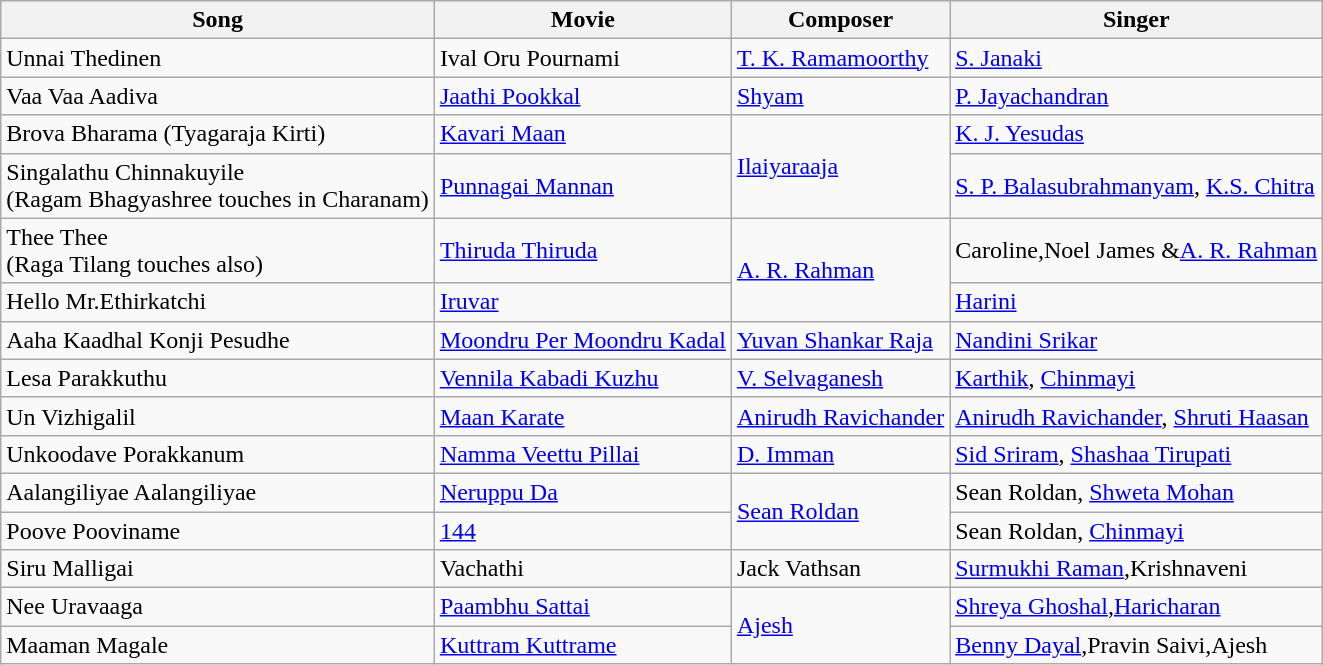<table class="wikitable">
<tr>
<th>Song</th>
<th>Movie</th>
<th>Composer</th>
<th>Singer</th>
</tr>
<tr>
<td>Unnai Thedinen</td>
<td>Ival Oru Pournami</td>
<td><a href='#'>T. K. Ramamoorthy</a></td>
<td><a href='#'>S. Janaki</a></td>
</tr>
<tr>
<td>Vaa Vaa Aadiva</td>
<td><a href='#'>Jaathi Pookkal</a></td>
<td><a href='#'>Shyam</a></td>
<td><a href='#'>P. Jayachandran</a></td>
</tr>
<tr>
<td>Brova Bharama (Tyagaraja Kirti)</td>
<td><a href='#'>Kavari Maan</a></td>
<td rowspan=2><a href='#'>Ilaiyaraaja</a></td>
<td><a href='#'>K. J. Yesudas</a></td>
</tr>
<tr>
<td>Singalathu Chinnakuyile<br>(Ragam Bhagyashree touches in Charanam)</td>
<td><a href='#'>Punnagai Mannan</a></td>
<td><a href='#'>S. P. Balasubrahmanyam</a>, <a href='#'>K.S. Chitra</a></td>
</tr>
<tr>
<td>Thee Thee<br>(Raga Tilang touches also)</td>
<td><a href='#'>Thiruda Thiruda</a></td>
<td rowspan=2><a href='#'>A. R. Rahman</a></td>
<td>Caroline,Noel James &<a href='#'>A. R. Rahman</a></td>
</tr>
<tr>
<td>Hello Mr.Ethirkatchi</td>
<td><a href='#'>Iruvar</a></td>
<td><a href='#'>Harini</a></td>
</tr>
<tr>
<td>Aaha Kaadhal Konji Pesudhe</td>
<td><a href='#'>Moondru Per Moondru Kadal</a></td>
<td><a href='#'>Yuvan Shankar Raja</a></td>
<td><a href='#'>Nandini Srikar</a></td>
</tr>
<tr>
<td>Lesa Parakkuthu</td>
<td><a href='#'>Vennila Kabadi Kuzhu</a></td>
<td><a href='#'>V. Selvaganesh</a></td>
<td><a href='#'>Karthik</a>, <a href='#'>Chinmayi</a></td>
</tr>
<tr>
<td>Un Vizhigalil</td>
<td><a href='#'>Maan Karate</a></td>
<td><a href='#'>Anirudh Ravichander</a></td>
<td><a href='#'>Anirudh Ravichander</a>, <a href='#'>Shruti Haasan</a></td>
</tr>
<tr>
<td>Unkoodave Porakkanum</td>
<td><a href='#'>Namma Veettu Pillai</a></td>
<td><a href='#'>D. Imman</a></td>
<td><a href='#'>Sid Sriram</a>, <a href='#'>Shashaa Tirupati</a></td>
</tr>
<tr>
<td>Aalangiliyae Aalangiliyae</td>
<td><a href='#'>Neruppu Da</a></td>
<td rowspan=2><a href='#'>Sean Roldan</a></td>
<td>Sean Roldan, <a href='#'>Shweta Mohan</a></td>
</tr>
<tr>
<td>Poove Pooviname</td>
<td><a href='#'>144</a></td>
<td>Sean Roldan, <a href='#'>Chinmayi</a></td>
</tr>
<tr>
<td>Siru Malligai</td>
<td>Vachathi</td>
<td>Jack Vathsan</td>
<td><a href='#'>Surmukhi Raman</a>,Krishnaveni</td>
</tr>
<tr>
<td>Nee Uravaaga</td>
<td><a href='#'>Paambhu Sattai</a></td>
<td rowspan=2><a href='#'>Ajesh</a></td>
<td><a href='#'>Shreya Ghoshal</a>,<a href='#'>Haricharan</a></td>
</tr>
<tr>
<td>Maaman Magale</td>
<td><a href='#'>Kuttram Kuttrame</a></td>
<td><a href='#'>Benny Dayal</a>,Pravin Saivi,Ajesh</td>
</tr>
</table>
